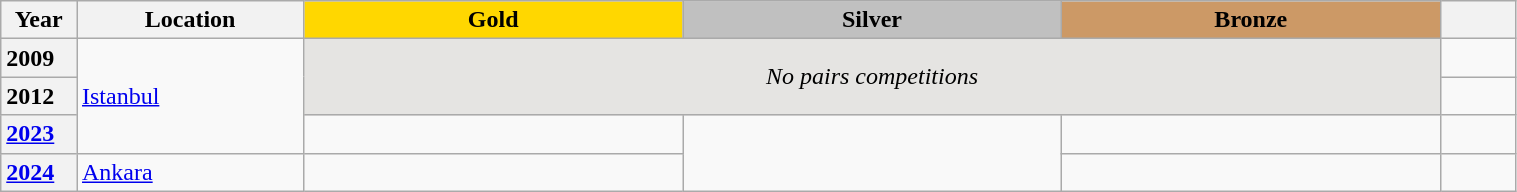<table class="wikitable unsortable" style="text-align:left; width:80%">
<tr>
<th scope="col" style="text-align:center; width:5%">Year</th>
<th scope="col" style="text-align:center; width:15%">Location</th>
<th scope="col" style="text-align:center; width:25%; background:gold">Gold</th>
<th scope="col" style="text-align:center; width:25%; background:silver">Silver</th>
<th scope="col" style="text-align:center; width:25%; background:#c96">Bronze</th>
<th scope="col" style="text-align:center; width:5%"></th>
</tr>
<tr>
<th scope="row" style="text-align:left">2009</th>
<td rowspan="3"><a href='#'>Istanbul</a></td>
<td colspan="3" rowspan="2" bgcolor="e5e4e2" align="center"><em>No pairs competitions</em></td>
<td></td>
</tr>
<tr>
<th scope="row" style="text-align:left">2012</th>
<td></td>
</tr>
<tr>
<th scope="row" style="text-align:left"><a href='#'>2023</a></th>
<td></td>
<td rowspan="2"></td>
<td></td>
<td></td>
</tr>
<tr>
<th scope="row" style="text-align:left"><a href='#'>2024</a></th>
<td><a href='#'>Ankara</a></td>
<td></td>
<td></td>
<td></td>
</tr>
</table>
